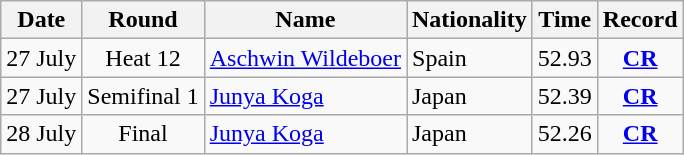<table class="wikitable" style="text-align:center">
<tr>
<th>Date</th>
<th>Round</th>
<th>Name</th>
<th>Nationality</th>
<th>Time</th>
<th>Record</th>
</tr>
<tr>
<td>27 July</td>
<td>Heat 12</td>
<td align="left"><a href='#'>Aschwin Wildeboer</a></td>
<td align="left"> Spain</td>
<td>52.93</td>
<td><strong><a href='#'>CR</a></strong></td>
</tr>
<tr>
<td>27 July</td>
<td>Semifinal 1</td>
<td align="left"><a href='#'>Junya Koga</a></td>
<td align="left"> Japan</td>
<td>52.39</td>
<td><strong><a href='#'>CR</a></strong></td>
</tr>
<tr>
<td>28 July</td>
<td>Final</td>
<td align="left"><a href='#'>Junya Koga</a></td>
<td align="left"> Japan</td>
<td>52.26</td>
<td><strong><a href='#'>CR</a></strong></td>
</tr>
</table>
